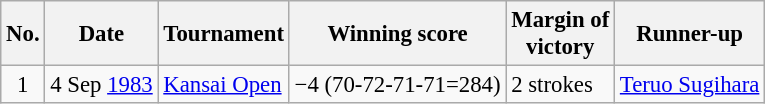<table class="wikitable" style="font-size:95%;">
<tr>
<th>No.</th>
<th>Date</th>
<th>Tournament</th>
<th>Winning score</th>
<th>Margin of<br>victory</th>
<th>Runner-up</th>
</tr>
<tr>
<td align=center>1</td>
<td align=right>4 Sep <a href='#'>1983</a></td>
<td><a href='#'>Kansai Open</a></td>
<td>−4 (70-72-71-71=284)</td>
<td>2 strokes</td>
<td> <a href='#'>Teruo Sugihara</a></td>
</tr>
</table>
